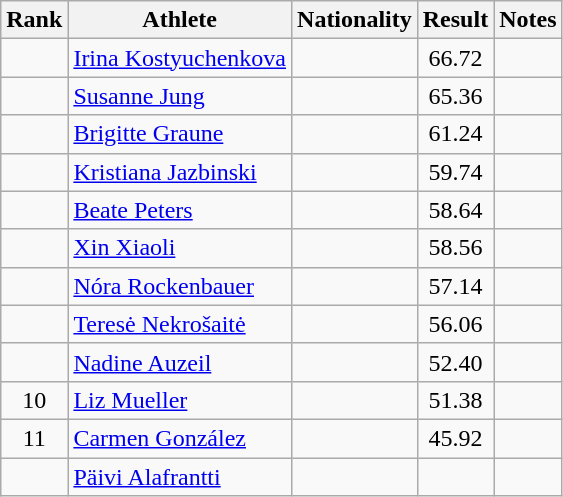<table class="wikitable sortable" style="text-align:center">
<tr>
<th>Rank</th>
<th>Athlete</th>
<th>Nationality</th>
<th>Result</th>
<th>Notes</th>
</tr>
<tr>
<td></td>
<td align=left><a href='#'>Irina Kostyuchenkova</a></td>
<td align=left></td>
<td>66.72</td>
<td></td>
</tr>
<tr>
<td></td>
<td align=left><a href='#'>Susanne Jung</a></td>
<td align=left></td>
<td>65.36</td>
<td></td>
</tr>
<tr>
<td></td>
<td align=left><a href='#'>Brigitte Graune</a></td>
<td align=left></td>
<td>61.24</td>
<td></td>
</tr>
<tr>
<td></td>
<td align=left><a href='#'>Kristiana Jazbinski</a></td>
<td align=left></td>
<td>59.74</td>
<td></td>
</tr>
<tr>
<td></td>
<td align=left><a href='#'>Beate Peters</a></td>
<td align=left></td>
<td>58.64</td>
<td></td>
</tr>
<tr>
<td></td>
<td align=left><a href='#'>Xin Xiaoli</a></td>
<td align=left></td>
<td>58.56</td>
<td></td>
</tr>
<tr>
<td></td>
<td align=left><a href='#'>Nóra Rockenbauer</a></td>
<td align=left></td>
<td>57.14</td>
<td></td>
</tr>
<tr>
<td></td>
<td align=left><a href='#'>Teresė Nekrošaitė</a></td>
<td align=left></td>
<td>56.06</td>
<td></td>
</tr>
<tr>
<td></td>
<td align=left><a href='#'>Nadine Auzeil</a></td>
<td align=left></td>
<td>52.40</td>
<td></td>
</tr>
<tr>
<td>10</td>
<td align=left><a href='#'>Liz Mueller</a></td>
<td align=left></td>
<td>51.38</td>
<td></td>
</tr>
<tr>
<td>11</td>
<td align=left><a href='#'>Carmen González</a></td>
<td align=left></td>
<td>45.92</td>
<td></td>
</tr>
<tr>
<td></td>
<td align=left><a href='#'>Päivi Alafrantti</a></td>
<td align=left></td>
<td></td>
<td></td>
</tr>
</table>
